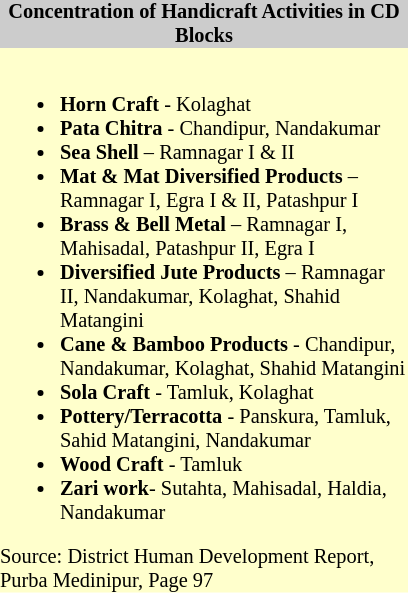<table class="toccolours" style="float: left; margin-right: 1em; font-size: 85%; background:#ffffcc; color:black; width:20em; max-width: 25%;" cellspacing="0" cellpadding="0">
<tr>
<th style="background-color:#cccccc;">Concentration of Handicraft Activities in CD Blocks</th>
</tr>
<tr>
<td style="text-align: left;"><br><ul><li><strong>Horn Craft</strong> - Kolaghat</li><li><strong>Pata Chitra</strong> - Chandipur, Nandakumar</li><li><strong>Sea Shell</strong> – Ramnagar I & II</li><li><strong>Mat & Mat Diversified Products</strong> – Ramnagar I, Egra I & II, Patashpur I</li><li><strong>Brass & Bell Metal</strong> – Ramnagar I, Mahisadal, Patashpur II, Egra I</li><li><strong>Diversified Jute Products</strong> – Ramnagar II, Nandakumar, Kolaghat, Shahid Matangini</li><li><strong>Cane & Bamboo Products</strong> - Chandipur, Nandakumar, Kolaghat, Shahid Matangini</li><li><strong>Sola Craft</strong> - Tamluk, Kolaghat</li><li><strong>Pottery/Terracotta</strong> - Panskura, Tamluk, Sahid Matangini, Nandakumar</li><li><strong>Wood Craft</strong> - Tamluk</li><li><strong>Zari work</strong>- Sutahta, Mahisadal, Haldia, Nandakumar</li></ul>Source: District Human Development Report, Purba Medinipur, Page 97</td>
</tr>
</table>
